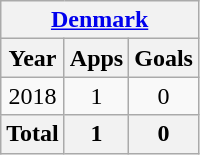<table class="wikitable" style="text-align:center">
<tr>
<th colspan=3><a href='#'>Denmark</a></th>
</tr>
<tr>
<th>Year</th>
<th>Apps</th>
<th>Goals</th>
</tr>
<tr>
<td>2018</td>
<td>1</td>
<td>0</td>
</tr>
<tr>
<th>Total</th>
<th>1</th>
<th>0</th>
</tr>
</table>
